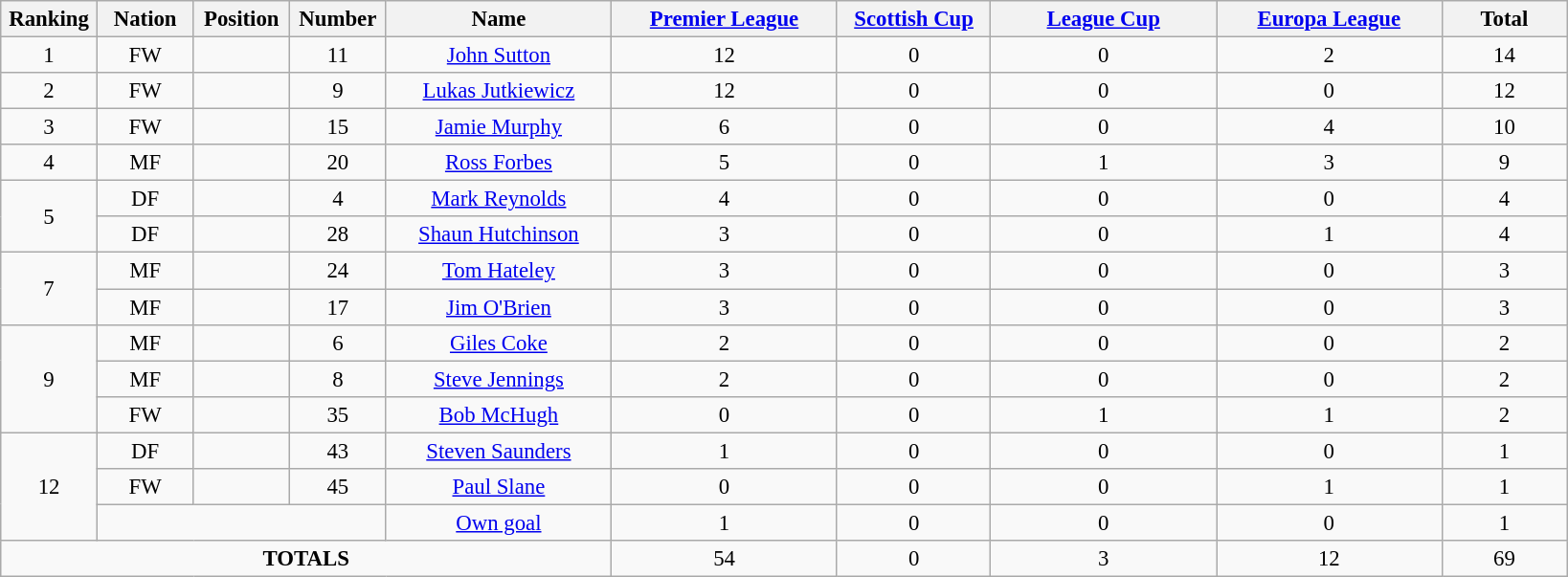<table class="wikitable" style="font-size: 95%; text-align: center;">
<tr>
<th width=60>Ranking</th>
<th width=60>Nation</th>
<th width=60>Position</th>
<th width=60>Number</th>
<th width=150>Name</th>
<th width=150><a href='#'>Premier League</a></th>
<th width=100><a href='#'>Scottish Cup</a></th>
<th width=150><a href='#'>League Cup</a></th>
<th width=150><a href='#'>Europa League</a></th>
<th width=80>Total</th>
</tr>
<tr>
<td>1</td>
<td>FW</td>
<td></td>
<td>11</td>
<td><a href='#'>John Sutton</a></td>
<td>12</td>
<td>0</td>
<td>0</td>
<td>2</td>
<td>14</td>
</tr>
<tr>
<td>2</td>
<td>FW</td>
<td></td>
<td>9</td>
<td><a href='#'>Lukas Jutkiewicz</a></td>
<td>12</td>
<td>0</td>
<td>0</td>
<td>0</td>
<td>12</td>
</tr>
<tr>
<td>3</td>
<td>FW</td>
<td></td>
<td>15</td>
<td><a href='#'>Jamie Murphy</a></td>
<td>6</td>
<td>0</td>
<td>0</td>
<td>4</td>
<td>10</td>
</tr>
<tr>
<td>4</td>
<td>MF</td>
<td></td>
<td>20</td>
<td><a href='#'>Ross Forbes</a></td>
<td>5</td>
<td>0</td>
<td>1</td>
<td>3</td>
<td>9</td>
</tr>
<tr>
<td rowspan="2">5</td>
<td>DF</td>
<td></td>
<td>4</td>
<td><a href='#'>Mark Reynolds</a></td>
<td>4</td>
<td>0</td>
<td>0</td>
<td>0</td>
<td>4</td>
</tr>
<tr>
<td>DF</td>
<td></td>
<td>28</td>
<td><a href='#'>Shaun Hutchinson</a></td>
<td>3</td>
<td>0</td>
<td>0</td>
<td>1</td>
<td>4</td>
</tr>
<tr>
<td rowspan="2">7</td>
<td>MF</td>
<td></td>
<td>24</td>
<td><a href='#'>Tom Hateley</a></td>
<td>3</td>
<td>0</td>
<td>0</td>
<td>0</td>
<td>3</td>
</tr>
<tr>
<td>MF</td>
<td></td>
<td>17</td>
<td><a href='#'>Jim O'Brien</a></td>
<td>3</td>
<td>0</td>
<td>0</td>
<td>0</td>
<td>3</td>
</tr>
<tr>
<td rowspan="3">9</td>
<td>MF</td>
<td></td>
<td>6</td>
<td><a href='#'>Giles Coke</a></td>
<td>2</td>
<td>0</td>
<td>0</td>
<td>0</td>
<td>2</td>
</tr>
<tr>
<td>MF</td>
<td></td>
<td>8</td>
<td><a href='#'>Steve Jennings</a></td>
<td>2</td>
<td>0</td>
<td>0</td>
<td>0</td>
<td>2</td>
</tr>
<tr>
<td>FW</td>
<td></td>
<td>35</td>
<td><a href='#'>Bob McHugh</a></td>
<td>0</td>
<td>0</td>
<td>1</td>
<td>1</td>
<td>2</td>
</tr>
<tr>
<td rowspan="3">12</td>
<td>DF</td>
<td></td>
<td>43</td>
<td><a href='#'>Steven Saunders</a></td>
<td>1</td>
<td>0</td>
<td>0</td>
<td>0</td>
<td>1</td>
</tr>
<tr>
<td>FW</td>
<td></td>
<td>45</td>
<td><a href='#'>Paul Slane</a></td>
<td>0</td>
<td>0</td>
<td>0</td>
<td>1</td>
<td>1</td>
</tr>
<tr>
<td colspan="3"></td>
<td><a href='#'>Own goal</a></td>
<td>1</td>
<td>0</td>
<td>0</td>
<td>0</td>
<td>1</td>
</tr>
<tr>
<td colspan="5"><strong>TOTALS</strong></td>
<td>54</td>
<td>0</td>
<td>3</td>
<td>12</td>
<td>69</td>
</tr>
</table>
